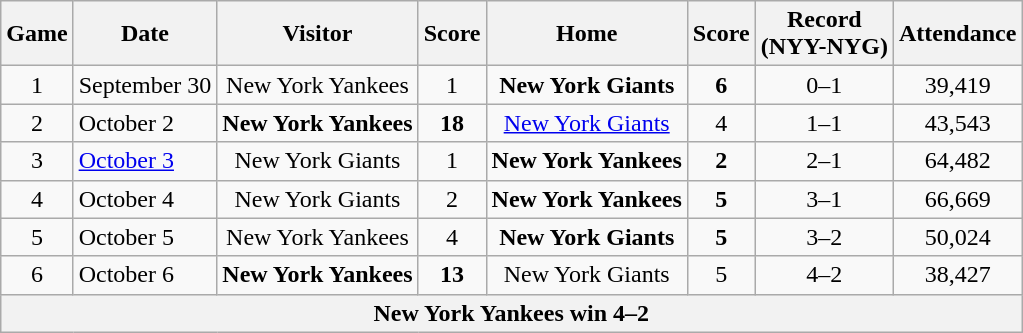<table class="wikitable">
<tr>
<th>Game</th>
<th>Date</th>
<th>Visitor</th>
<th>Score</th>
<th>Home</th>
<th>Score</th>
<th>Record<br>(NYY-NYG)</th>
<th>Attendance</th>
</tr>
<tr>
<td align = center>1</td>
<td>September 30</td>
<td align = center>New York Yankees</td>
<td align = center>1</td>
<td align = center><strong>New York Giants</strong></td>
<td align = center><strong>6</strong></td>
<td align = center>0–1</td>
<td align = center>39,419</td>
</tr>
<tr>
<td align = center>2</td>
<td>October 2</td>
<td align = center><strong>New York Yankees</strong></td>
<td align = center><strong>18</strong></td>
<td align = center><a href='#'>New York Giants</a></td>
<td align = center>4</td>
<td align = center>1–1</td>
<td align = center>43,543</td>
</tr>
<tr>
<td align = center>3</td>
<td><a href='#'>October 3</a></td>
<td align = center>New York Giants</td>
<td align = center>1</td>
<td align = center><strong>New York Yankees</strong></td>
<td align = center><strong>2</strong></td>
<td align = center>2–1</td>
<td align = center>64,482</td>
</tr>
<tr>
<td align = center>4</td>
<td>October 4</td>
<td align = center>New York Giants</td>
<td align = center>2</td>
<td align = center><strong>New York Yankees</strong></td>
<td align = center><strong>5</strong></td>
<td align = center>3–1</td>
<td align = center>66,669</td>
</tr>
<tr>
<td align = center>5</td>
<td>October 5</td>
<td align = center>New York Yankees</td>
<td align = center>4</td>
<td align = center><strong>New York Giants</strong></td>
<td align = center><strong>5</strong></td>
<td align = center>3–2</td>
<td align = center>50,024</td>
</tr>
<tr>
<td align = center>6</td>
<td>October 6</td>
<td align = center><strong>New York Yankees</strong></td>
<td align = center><strong>13</strong></td>
<td align = center>New York Giants</td>
<td align = center>5</td>
<td align = center>4–2</td>
<td align = center>38,427</td>
</tr>
<tr>
<th colspan="9">New York Yankees win 4–2</th>
</tr>
</table>
